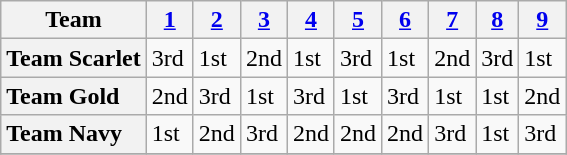<table class="wikitable sortable" style="text-align:left;">
<tr>
<th scope="col" class="unsortable">Team</th>
<th scope="col"><a href='#'>1</a></th>
<th scope="col"><a href='#'>2</a></th>
<th scope="col"><a href='#'>3</a></th>
<th scope="col"><a href='#'>4</a></th>
<th scope="col"><a href='#'>5</a></th>
<th scope="col"><a href='#'>6</a></th>
<th scope="col"><a href='#'>7</a></th>
<th scope="col"><a href='#'>8</a></th>
<th scope="col"><a href='#'>9</a></th>
</tr>
<tr>
<th scope="row" style="text-align:left">Team Scarlet</th>
<td>3rd</td>
<td>1st</td>
<td>2nd</td>
<td>1st</td>
<td>3rd</td>
<td>1st</td>
<td>2nd</td>
<td>3rd</td>
<td>1st</td>
</tr>
<tr>
<th scope="row" style="text-align:left">Team Gold</th>
<td>2nd</td>
<td>3rd</td>
<td>1st</td>
<td>3rd</td>
<td>1st</td>
<td>3rd</td>
<td>1st</td>
<td>1st</td>
<td>2nd</td>
</tr>
<tr>
<th scope="row" style="text-align:left">Team Navy</th>
<td>1st</td>
<td>2nd</td>
<td>3rd</td>
<td>2nd</td>
<td>2nd</td>
<td>2nd</td>
<td>3rd</td>
<td>1st</td>
<td>3rd</td>
</tr>
<tr>
</tr>
</table>
